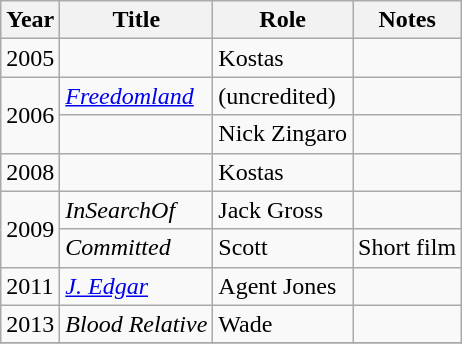<table class="wikitable sortable">
<tr>
<th>Year</th>
<th>Title</th>
<th>Role</th>
<th class="unsortable">Notes</th>
</tr>
<tr>
<td>2005</td>
<td><em></em></td>
<td>Kostas</td>
<td></td>
</tr>
<tr>
<td rowspan=2>2006</td>
<td><em><a href='#'>Freedomland</a></em></td>
<td>(uncredited)</td>
<td></td>
</tr>
<tr>
<td><em></em></td>
<td>Nick Zingaro</td>
<td></td>
</tr>
<tr>
<td>2008</td>
<td><em></em></td>
<td>Kostas</td>
<td></td>
</tr>
<tr>
<td rowspan=2>2009</td>
<td><em>InSearchOf</em></td>
<td>Jack Gross</td>
<td></td>
</tr>
<tr>
<td><em>Committed</em></td>
<td>Scott</td>
<td>Short film</td>
</tr>
<tr>
<td>2011</td>
<td><em><a href='#'>J. Edgar</a></em></td>
<td>Agent Jones</td>
<td></td>
</tr>
<tr>
<td>2013</td>
<td><em>Blood Relative</em></td>
<td>Wade</td>
<td></td>
</tr>
<tr>
</tr>
</table>
